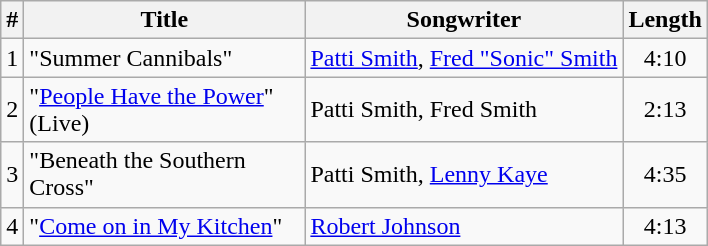<table class="wikitable">
<tr>
<th>#</th>
<th width="180">Title</th>
<th>Songwriter</th>
<th>Length</th>
</tr>
<tr>
<td align="center">1</td>
<td>"Summer Cannibals"</td>
<td><a href='#'>Patti Smith</a>, <a href='#'>Fred "Sonic" Smith</a></td>
<td align="center">4:10</td>
</tr>
<tr>
<td align="center">2</td>
<td>"<a href='#'>People Have the Power</a>" (Live)</td>
<td>Patti Smith, Fred Smith</td>
<td align="center">2:13</td>
</tr>
<tr>
<td align="center">3</td>
<td>"Beneath the Southern Cross"</td>
<td>Patti Smith, <a href='#'>Lenny Kaye</a></td>
<td align="center">4:35</td>
</tr>
<tr>
<td align="center">4</td>
<td>"<a href='#'>Come on in My Kitchen</a>"</td>
<td><a href='#'>Robert Johnson</a></td>
<td align="center">4:13</td>
</tr>
</table>
